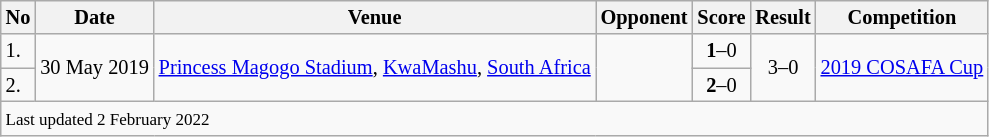<table class="wikitable" style="font-size:85%;">
<tr>
<th>No</th>
<th>Date</th>
<th>Venue</th>
<th>Opponent</th>
<th>Score</th>
<th>Result</th>
<th>Competition</th>
</tr>
<tr>
<td>1.</td>
<td rowspan=2>30 May 2019</td>
<td rowspan=2><a href='#'>Princess Magogo Stadium</a>, <a href='#'>KwaMashu</a>, <a href='#'>South Africa</a></td>
<td rowspan=2></td>
<td align=center><strong>1</strong>–0</td>
<td rowspan="2" style="text-align:center;">3–0</td>
<td rowspan=2><a href='#'>2019 COSAFA Cup</a></td>
</tr>
<tr>
<td>2.</td>
<td align=center><strong>2</strong>–0</td>
</tr>
<tr>
<td colspan="7"><small>Last updated 2 February 2022</small></td>
</tr>
</table>
